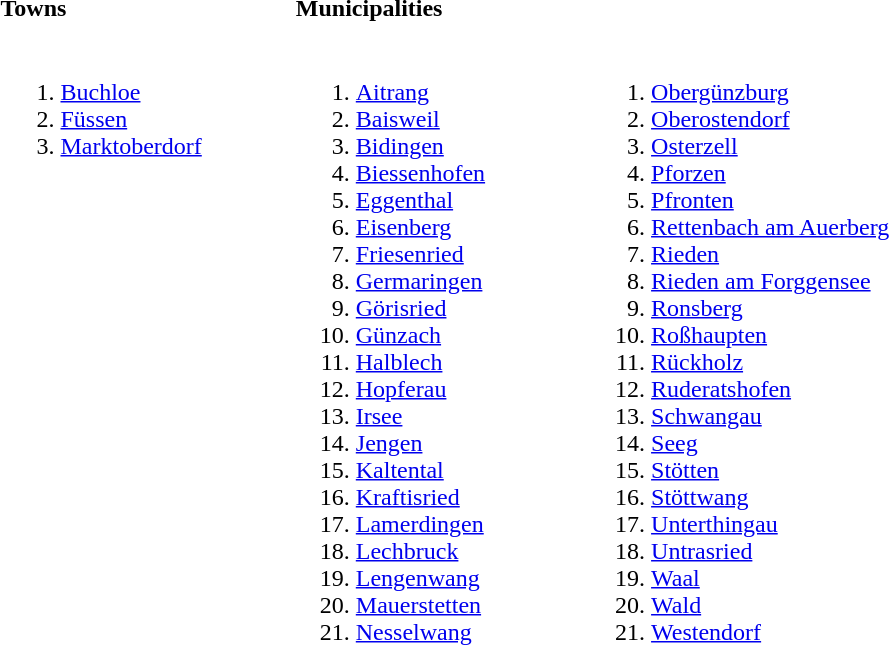<table>
<tr>
<th align=left width=33%>Towns</th>
<th align=left width=33%>Municipalities</th>
</tr>
<tr valign=top>
<td><br><ol><li><a href='#'>Buchloe</a></li><li><a href='#'>Füssen</a></li><li><a href='#'>Marktoberdorf</a></li></ol></td>
<td><br><ol><li><a href='#'>Aitrang</a></li><li><a href='#'>Baisweil</a></li><li><a href='#'>Bidingen</a></li><li><a href='#'>Biessenhofen</a></li><li><a href='#'>Eggenthal</a></li><li><a href='#'>Eisenberg</a></li><li><a href='#'>Friesenried</a></li><li><a href='#'>Germaringen</a></li><li><a href='#'>Görisried</a></li><li><a href='#'>Günzach</a></li><li><a href='#'>Halblech</a></li><li><a href='#'>Hopferau</a></li><li><a href='#'>Irsee</a></li><li><a href='#'>Jengen</a></li><li><a href='#'>Kaltental</a></li><li><a href='#'>Kraftisried</a></li><li><a href='#'>Lamerdingen</a></li><li><a href='#'>Lechbruck</a></li><li><a href='#'>Lengenwang</a></li><li><a href='#'>Mauerstetten</a></li><li><a href='#'>Nesselwang</a></li></ol></td>
<td><br><ol>
<li><a href='#'>Obergünzburg</a>
<li><a href='#'>Oberostendorf</a>
<li><a href='#'>Osterzell</a>
<li><a href='#'>Pforzen</a>
<li><a href='#'>Pfronten</a>
<li><a href='#'>Rettenbach am Auerberg</a>
<li><a href='#'>Rieden</a>
<li><a href='#'>Rieden am Forggensee</a>
<li><a href='#'>Ronsberg</a>
<li><a href='#'>Roßhaupten</a>
<li><a href='#'>Rückholz</a>
<li><a href='#'>Ruderatshofen</a>
<li><a href='#'>Schwangau</a>
<li><a href='#'>Seeg</a>
<li><a href='#'>Stötten</a>
<li><a href='#'>Stöttwang</a>
<li><a href='#'>Unterthingau</a>
<li><a href='#'>Untrasried</a>
<li><a href='#'>Waal</a>
<li><a href='#'>Wald</a>
<li><a href='#'>Westendorf</a>
</ol></td>
</tr>
</table>
